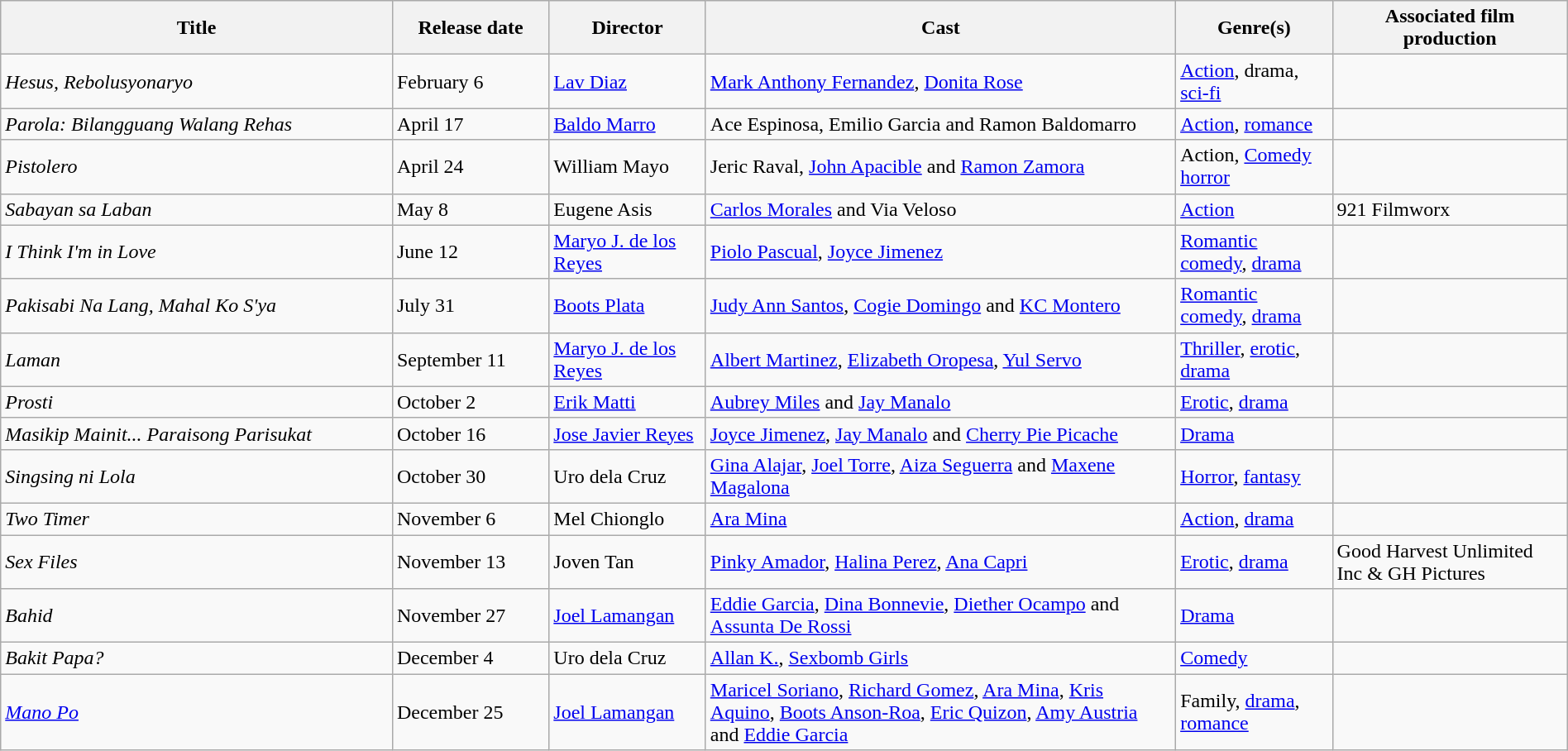<table class="wikitable" style="width:100%;">
<tr>
<th style="width:25%;">Title</th>
<th style="width:10%;">Release date</th>
<th style="width:10%;">Director</th>
<th style="width:30%;">Cast</th>
<th style="width:10%;">Genre(s)</th>
<th style="width:15%;">Associated film production</th>
</tr>
<tr>
<td><em>Hesus, Rebolusyonaryo</em></td>
<td>February 6</td>
<td><a href='#'>Lav Diaz</a></td>
<td><a href='#'>Mark Anthony Fernandez</a>, <a href='#'>Donita Rose</a></td>
<td><a href='#'>Action</a>, drama, <a href='#'>sci-fi</a></td>
<td></td>
</tr>
<tr>
<td><em>Parola: Bilangguang Walang Rehas</em></td>
<td>April 17</td>
<td><a href='#'>Baldo Marro</a></td>
<td>Ace Espinosa, Emilio Garcia and Ramon Baldomarro</td>
<td><a href='#'>Action</a>, <a href='#'>romance</a></td>
<td></td>
</tr>
<tr>
<td><em>Pistolero</em></td>
<td>April 24</td>
<td>William Mayo</td>
<td>Jeric Raval, <a href='#'>John Apacible</a> and <a href='#'>Ramon Zamora</a></td>
<td>Action, <a href='#'>Comedy horror</a></td>
<td></td>
</tr>
<tr>
<td><em>Sabayan sa Laban</em></td>
<td>May 8</td>
<td>Eugene Asis</td>
<td><a href='#'>Carlos Morales</a> and Via Veloso</td>
<td><a href='#'>Action</a></td>
<td>921 Filmworx</td>
</tr>
<tr>
<td><em>I Think I'm in Love</em></td>
<td>June 12</td>
<td><a href='#'>Maryo J. de los Reyes</a></td>
<td><a href='#'>Piolo Pascual</a>, <a href='#'>Joyce Jimenez</a></td>
<td><a href='#'>Romantic comedy</a>, <a href='#'>drama</a></td>
<td></td>
</tr>
<tr>
<td><em>Pakisabi Na Lang, Mahal Ko S'ya</em></td>
<td>July 31</td>
<td><a href='#'>Boots Plata</a></td>
<td><a href='#'>Judy Ann Santos</a>, <a href='#'>Cogie Domingo</a> and <a href='#'>KC Montero</a></td>
<td><a href='#'>Romantic comedy</a>, <a href='#'>drama</a></td>
<td></td>
</tr>
<tr>
<td><em>Laman</em></td>
<td>September 11</td>
<td><a href='#'>Maryo J. de los Reyes</a></td>
<td><a href='#'>Albert Martinez</a>, <a href='#'>Elizabeth Oropesa</a>, <a href='#'>Yul Servo</a></td>
<td><a href='#'>Thriller</a>, <a href='#'>erotic</a>, <a href='#'>drama</a></td>
<td></td>
</tr>
<tr>
<td><em>Prosti</em></td>
<td>October 2</td>
<td><a href='#'>Erik Matti</a></td>
<td><a href='#'>Aubrey Miles</a> and <a href='#'>Jay Manalo</a></td>
<td><a href='#'>Erotic</a>, <a href='#'>drama</a></td>
<td></td>
</tr>
<tr>
<td><em>Masikip Mainit... Paraisong Parisukat</em></td>
<td>October 16</td>
<td><a href='#'>Jose Javier Reyes</a></td>
<td><a href='#'>Joyce Jimenez</a>, <a href='#'>Jay Manalo</a> and <a href='#'>Cherry Pie Picache</a></td>
<td><a href='#'>Drama</a></td>
<td></td>
</tr>
<tr>
<td><em>Singsing ni Lola</em></td>
<td>October 30</td>
<td>Uro dela Cruz</td>
<td><a href='#'>Gina Alajar</a>, <a href='#'>Joel Torre</a>, <a href='#'>Aiza Seguerra</a> and <a href='#'>Maxene Magalona</a></td>
<td><a href='#'>Horror</a>, <a href='#'>fantasy</a></td>
<td></td>
</tr>
<tr>
<td><em>Two Timer</em></td>
<td>November 6</td>
<td>Mel Chionglo</td>
<td><a href='#'>Ara Mina</a></td>
<td><a href='#'>Action</a>, <a href='#'>drama</a></td>
<td></td>
</tr>
<tr>
<td><em>Sex Files</em></td>
<td>November 13</td>
<td>Joven Tan</td>
<td><a href='#'>Pinky Amador</a>, <a href='#'>Halina Perez</a>, <a href='#'>Ana Capri</a></td>
<td><a href='#'>Erotic</a>, <a href='#'>drama</a></td>
<td>Good Harvest Unlimited Inc & GH Pictures</td>
</tr>
<tr>
<td><em>Bahid</em></td>
<td>November 27</td>
<td><a href='#'>Joel Lamangan</a></td>
<td><a href='#'>Eddie Garcia</a>, <a href='#'>Dina Bonnevie</a>, <a href='#'>Diether Ocampo</a> and <a href='#'>Assunta De Rossi</a></td>
<td><a href='#'>Drama</a></td>
<td></td>
</tr>
<tr>
<td><em>Bakit Papa?</em></td>
<td>December 4</td>
<td>Uro dela Cruz</td>
<td><a href='#'>Allan K.</a>, <a href='#'>Sexbomb Girls</a></td>
<td><a href='#'>Comedy</a></td>
<td></td>
</tr>
<tr>
<td><em><a href='#'>Mano Po</a></em></td>
<td>December 25</td>
<td><a href='#'>Joel Lamangan</a></td>
<td><a href='#'>Maricel Soriano</a>, <a href='#'>Richard Gomez</a>, <a href='#'>Ara Mina</a>, <a href='#'>Kris Aquino</a>, <a href='#'>Boots Anson-Roa</a>, <a href='#'>Eric Quizon</a>, <a href='#'>Amy Austria</a> and <a href='#'>Eddie Garcia</a></td>
<td>Family, <a href='#'>drama</a>, <a href='#'>romance</a></td>
<td></td>
</tr>
</table>
